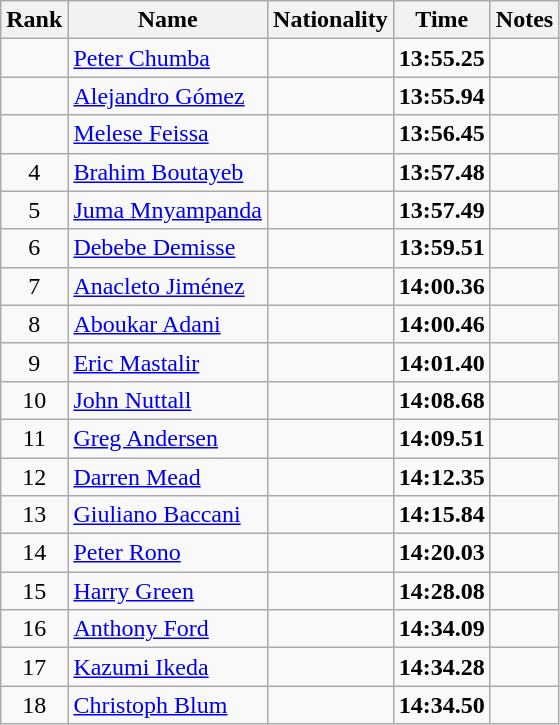<table class="wikitable sortable" style="text-align:center">
<tr>
<th>Rank</th>
<th>Name</th>
<th>Nationality</th>
<th>Time</th>
<th>Notes</th>
</tr>
<tr>
<td></td>
<td align=left><a href='#'>Peter Chumba</a></td>
<td align=left></td>
<td><strong>13:55.25</strong></td>
<td></td>
</tr>
<tr>
<td></td>
<td align=left><a href='#'>Alejandro Gómez</a></td>
<td align=left></td>
<td><strong>13:55.94</strong></td>
<td></td>
</tr>
<tr>
<td></td>
<td align=left><a href='#'>Melese Feissa</a></td>
<td align=left></td>
<td><strong>13:56.45</strong></td>
<td></td>
</tr>
<tr>
<td>4</td>
<td align=left><a href='#'>Brahim Boutayeb</a></td>
<td align=left></td>
<td><strong>13:57.48</strong></td>
<td></td>
</tr>
<tr>
<td>5</td>
<td align=left><a href='#'>Juma Mnyampanda</a></td>
<td align=left></td>
<td><strong>13:57.49</strong></td>
<td></td>
</tr>
<tr>
<td>6</td>
<td align=left><a href='#'>Debebe Demisse</a></td>
<td align=left></td>
<td><strong>13:59.51</strong></td>
<td></td>
</tr>
<tr>
<td>7</td>
<td align=left><a href='#'>Anacleto Jiménez</a></td>
<td align=left></td>
<td><strong>14:00.36</strong></td>
<td></td>
</tr>
<tr>
<td>8</td>
<td align=left><a href='#'>Aboukar Adani</a></td>
<td align=left></td>
<td><strong>14:00.46</strong></td>
<td></td>
</tr>
<tr>
<td>9</td>
<td align=left><a href='#'>Eric Mastalir</a></td>
<td align=left></td>
<td><strong>14:01.40</strong></td>
<td></td>
</tr>
<tr>
<td>10</td>
<td align=left><a href='#'>John Nuttall</a></td>
<td align=left></td>
<td><strong>14:08.68</strong></td>
<td></td>
</tr>
<tr>
<td>11</td>
<td align=left><a href='#'>Greg Andersen</a></td>
<td align=left></td>
<td><strong>14:09.51</strong></td>
<td></td>
</tr>
<tr>
<td>12</td>
<td align=left><a href='#'>Darren Mead</a></td>
<td align=left></td>
<td><strong>14:12.35</strong></td>
<td></td>
</tr>
<tr>
<td>13</td>
<td align=left><a href='#'>Giuliano Baccani</a></td>
<td align=left></td>
<td><strong>14:15.84</strong></td>
<td></td>
</tr>
<tr>
<td>14</td>
<td align=left><a href='#'>Peter Rono</a></td>
<td align=left></td>
<td><strong>14:20.03</strong></td>
<td></td>
</tr>
<tr>
<td>15</td>
<td align=left><a href='#'>Harry Green</a></td>
<td align=left></td>
<td><strong>14:28.08</strong></td>
<td></td>
</tr>
<tr>
<td>16</td>
<td align=left><a href='#'>Anthony Ford</a></td>
<td align=left></td>
<td><strong>14:34.09</strong></td>
<td></td>
</tr>
<tr>
<td>17</td>
<td align=left><a href='#'>Kazumi Ikeda</a></td>
<td align=left></td>
<td><strong>14:34.28</strong></td>
<td></td>
</tr>
<tr>
<td>18</td>
<td align=left><a href='#'>Christoph Blum</a></td>
<td align=left></td>
<td><strong>14:34.50</strong></td>
<td></td>
</tr>
</table>
